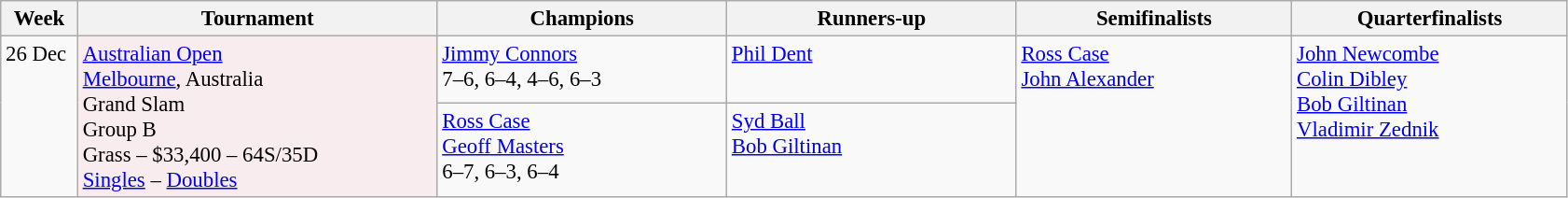<table class=wikitable style=font-size:95%>
<tr>
<th style="width:48px;">Week</th>
<th style="width:250px;">Tournament</th>
<th style="width:200px;">Champions</th>
<th style="width:200px;">Runners-up</th>
<th style="width:190px;">Semifinalists</th>
<th style="width:190px;">Quarterfinalists</th>
</tr>
<tr valign=top>
<td rowspan=2>26 Dec</td>
<td style="background:#F8ECEF;" rowspan="2"><a href='#'>Australian Open</a><br> <a href='#'>Melbourne</a>, Australia <br> Grand Slam <br> Group B <br> Grass – $33,400 – 64S/35D <br> <a href='#'>Singles</a> – <a href='#'>Doubles</a></td>
<td> <a href='#'>Jimmy Connors</a> <br> 7–6, 6–4, 4–6, 6–3</td>
<td> <a href='#'>Phil Dent</a></td>
<td rowspan=2> <a href='#'>Ross Case</a> <br>  <a href='#'>John Alexander</a></td>
<td rowspan=2> <a href='#'>John Newcombe</a> <br>  <a href='#'>Colin Dibley</a> <br>  <a href='#'>Bob Giltinan</a> <br>  <a href='#'>Vladimir Zednik</a></td>
</tr>
<tr valign=top>
<td> <a href='#'>Ross Case</a> <br>  <a href='#'>Geoff Masters</a> <br> 6–7, 6–3, 6–4</td>
<td> <a href='#'>Syd Ball</a> <br>  <a href='#'>Bob Giltinan</a></td>
</tr>
</table>
